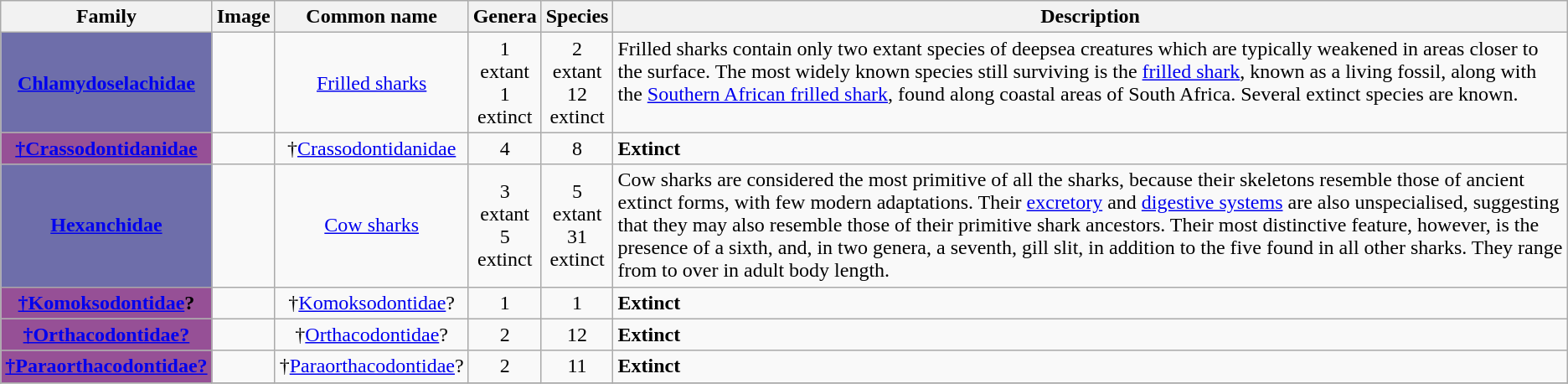<table class="wikitable">
<tr>
<th>Family</th>
<th>Image</th>
<th>Common name</th>
<th>Genera</th>
<th>Species</th>
<th>Description</th>
</tr>
<tr>
<th style="background:rgb(110,110,170)"><a href='#'><span>Chlamydoselachidae</span></a></th>
<td></td>
<td align=center><a href='#'>Frilled sharks</a></td>
<td align=center>1<br>extant<br>1<br>extinct</td>
<td align=center>2<br>extant<br>12<br>extinct</td>
<td valign=top>Frilled sharks contain only two extant species of deepsea creatures which are typically weakened in areas closer to the surface. The most widely known species still surviving is the <a href='#'>frilled shark</a>, known as a living fossil, along with the <a href='#'>Southern African frilled shark</a>, found along coastal areas of South Africa. Several extinct species are known.</td>
</tr>
<tr>
<th style="background:rgb(150,80,150)"><a href='#'><span>†Crassodontidanidae</span></a></th>
<td></td>
<td align=center>†<a href='#'>Crassodontidanidae</a></td>
<td align=center>4</td>
<td align=center>8</td>
<td valign=top><strong>Extinct</strong></td>
</tr>
<tr>
<th style="background:rgb(110,110,170)"><a href='#'><span>Hexanchidae</span></a></th>
<td></td>
<td align=center><a href='#'>Cow sharks</a></td>
<td align=center>3<br>extant<br>5<br>extinct</td>
<td align=center>5<br>extant<br>31<br>extinct</td>
<td valign=top>Cow sharks are considered the most primitive of all the sharks, because their skeletons resemble those of ancient extinct forms, with few modern adaptations. Their <a href='#'>excretory</a> and <a href='#'>digestive systems</a> are also unspecialised, suggesting that they may also resemble those of their primitive shark ancestors. Their most distinctive feature, however, is the presence of a sixth, and, in two genera, a seventh, gill slit, in addition to the five found in all other sharks. They range from  to over  in adult body length.</td>
</tr>
<tr>
<th style="background:rgb(150,80,150)"><a href='#'><span>†Komoksodontidae</span></a>?</th>
<td></td>
<td align=center>†<a href='#'>Komoksodontidae</a>?</td>
<td align=center>1</td>
<td align=center>1</td>
<td valign=top><strong>Extinct</strong></td>
</tr>
<tr>
<th style="background:rgb(150,80,150)"><a href='#'><span>†Orthacodontidae?</span></a></th>
<td></td>
<td align=center>†<a href='#'>Orthacodontidae</a>?</td>
<td align=center>2</td>
<td align=center>12</td>
<td valign=top><strong>Extinct</strong></td>
</tr>
<tr>
<th style="background:rgb(150,80,150)"><a href='#'><span>†Paraorthacodontidae?</span></a></th>
<td></td>
<td align=center>†<a href='#'>Paraorthacodontidae</a>?</td>
<td align=center>2</td>
<td align=center>11</td>
<td valign=top><strong>Extinct</strong></td>
</tr>
<tr>
</tr>
</table>
